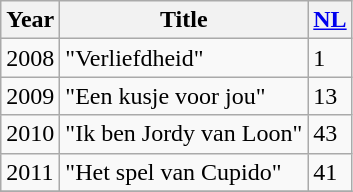<table class="wikitable">
<tr>
<th align="left"><strong>Year</strong></th>
<th align="left"><strong>Title</strong></th>
<th align="left"><strong><a href='#'>NL</a></strong></th>
</tr>
<tr>
<td>2008</td>
<td>"Verliefdheid"</td>
<td>1</td>
</tr>
<tr>
<td>2009</td>
<td>"Een kusje voor jou"</td>
<td>13</td>
</tr>
<tr>
<td>2010</td>
<td>"Ik ben Jordy van Loon"</td>
<td>43</td>
</tr>
<tr>
<td>2011</td>
<td>"Het spel van Cupido"</td>
<td>41</td>
</tr>
<tr>
</tr>
</table>
